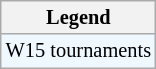<table class=wikitable style="font-size:85%">
<tr>
<th>Legend</th>
</tr>
<tr style="background:#f0f8ff;">
<td>W15 tournaments</td>
</tr>
</table>
